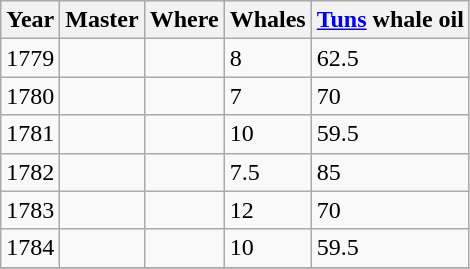<table class="sortable wikitable">
<tr>
<th>Year</th>
<th>Master</th>
<th>Where</th>
<th>Whales</th>
<th><a href='#'>Tuns</a> whale oil</th>
</tr>
<tr>
<td>1779</td>
<td></td>
<td></td>
<td>8</td>
<td>62.5</td>
</tr>
<tr>
<td>1780</td>
<td></td>
<td></td>
<td>7</td>
<td>70</td>
</tr>
<tr>
<td>1781</td>
<td></td>
<td></td>
<td>10</td>
<td>59.5</td>
</tr>
<tr>
<td>1782</td>
<td></td>
<td></td>
<td>7.5</td>
<td>85</td>
</tr>
<tr>
<td>1783</td>
<td></td>
<td></td>
<td>12</td>
<td>70</td>
</tr>
<tr>
<td>1784</td>
<td></td>
<td></td>
<td>10</td>
<td>59.5</td>
</tr>
<tr>
</tr>
</table>
